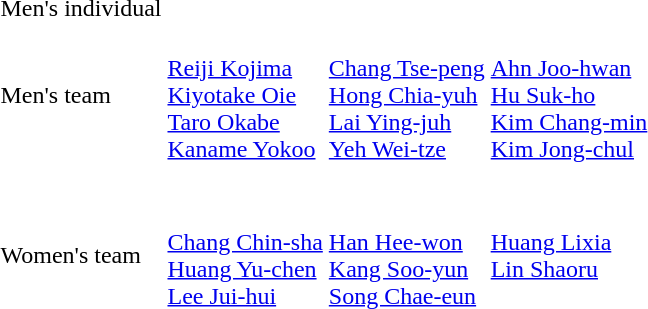<table>
<tr>
<td>Men's individual<br></td>
<td></td>
<td></td>
<td></td>
</tr>
<tr>
<td>Men's team<br></td>
<td><br><a href='#'>Reiji Kojima</a><br><a href='#'>Kiyotake Oie</a><br><a href='#'>Taro Okabe</a><br><a href='#'>Kaname Yokoo</a></td>
<td><br><a href='#'>Chang Tse-peng</a><br><a href='#'>Hong Chia-yuh</a><br><a href='#'>Lai Ying-juh</a><br><a href='#'>Yeh Wei-tze</a></td>
<td><br><a href='#'>Ahn Joo-hwan</a><br><a href='#'>Hu Suk-ho</a><br><a href='#'>Kim Chang-min</a><br><a href='#'>Kim Jong-chul</a></td>
</tr>
<tr>
<td><br></td>
<td></td>
<td></td>
<td></td>
</tr>
<tr>
<td>Women's team<br></td>
<td><br><a href='#'>Chang Chin-sha</a><br><a href='#'>Huang Yu-chen</a><br><a href='#'>Lee Jui-hui</a></td>
<td><br><a href='#'>Han Hee-won</a><br><a href='#'>Kang Soo-yun</a><br><a href='#'>Song Chae-eun</a></td>
<td valign=top><br><a href='#'>Huang Lixia</a><br><a href='#'>Lin Shaoru</a></td>
</tr>
</table>
